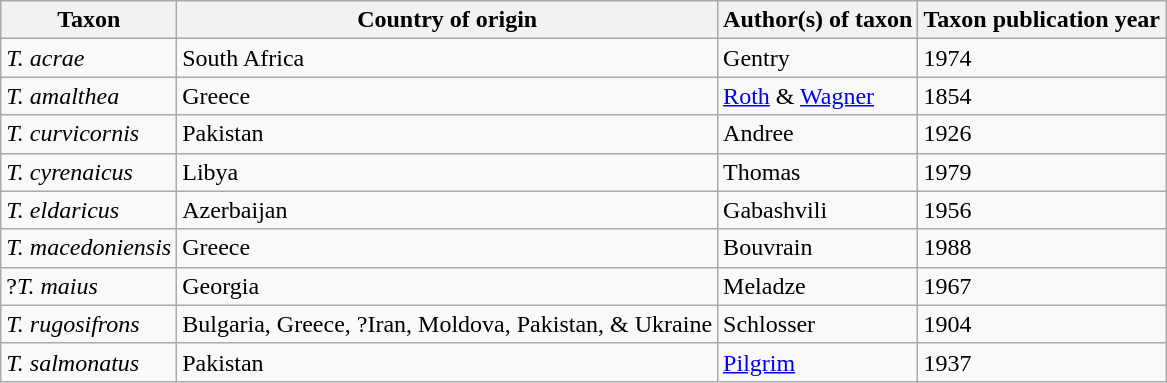<table class="wikitable sortable">
<tr>
<th>Taxon</th>
<th>Country of origin</th>
<th>Author(s) of taxon</th>
<th>Taxon publication year</th>
</tr>
<tr>
<td><em>T. acrae</em></td>
<td>South Africa</td>
<td>Gentry</td>
<td>1974</td>
</tr>
<tr>
<td><em>T. amalthea</em></td>
<td>Greece</td>
<td><a href='#'>Roth</a> & <a href='#'>Wagner</a></td>
<td>1854</td>
</tr>
<tr>
<td><em>T. curvicornis</em></td>
<td>Pakistan</td>
<td>Andree</td>
<td>1926</td>
</tr>
<tr>
<td><em>T. cyrenaicus</em></td>
<td>Libya</td>
<td>Thomas</td>
<td>1979</td>
</tr>
<tr>
<td><em>T. eldaricus</em></td>
<td>Azerbaijan</td>
<td>Gabashvili</td>
<td>1956</td>
</tr>
<tr>
<td><em>T. macedoniensis</em></td>
<td>Greece</td>
<td>Bouvrain</td>
<td>1988</td>
</tr>
<tr>
<td>?<em>T. maius</em></td>
<td>Georgia</td>
<td>Meladze</td>
<td>1967</td>
</tr>
<tr>
<td><em>T. rugosifrons</em></td>
<td>Bulgaria, Greece, ?Iran, Moldova, Pakistan, & Ukraine</td>
<td>Schlosser</td>
<td>1904</td>
</tr>
<tr>
<td><em>T. salmonatus</em></td>
<td>Pakistan</td>
<td><a href='#'>Pilgrim</a></td>
<td>1937</td>
</tr>
</table>
